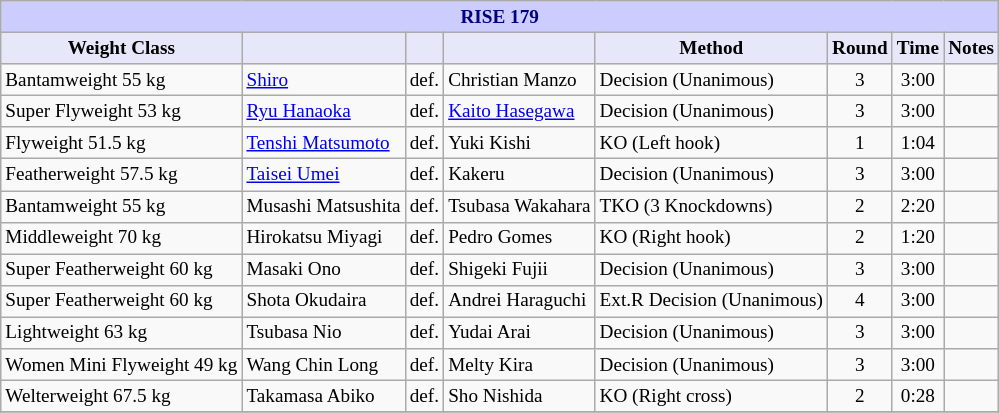<table class="wikitable" style="font-size: 80%;">
<tr>
<th colspan="8" style="background-color: #ccf; color: #000080; text-align: center;"><strong>RISE 179</strong></th>
</tr>
<tr>
<th colspan="1" style="background-color: #E6E8FA; color: #000000; text-align: center;">Weight Class</th>
<th colspan="1" style="background-color: #E6E8FA; color: #000000; text-align: center;"></th>
<th colspan="1" style="background-color: #E6E8FA; color: #000000; text-align: center;"></th>
<th colspan="1" style="background-color: #E6E8FA; color: #000000; text-align: center;"></th>
<th colspan="1" style="background-color: #E6E8FA; color: #000000; text-align: center;">Method</th>
<th colspan="1" style="background-color: #E6E8FA; color: #000000; text-align: center;">Round</th>
<th colspan="1" style="background-color: #E6E8FA; color: #000000; text-align: center;">Time</th>
<th colspan="1" style="background-color: #E6E8FA; color: #000000; text-align: center;">Notes</th>
</tr>
<tr>
<td>Bantamweight 55 kg</td>
<td> <a href='#'>Shiro</a></td>
<td align="center">def.</td>
<td> Christian Manzo</td>
<td>Decision (Unanimous)</td>
<td align="center">3</td>
<td align="center">3:00</td>
<td></td>
</tr>
<tr>
<td>Super Flyweight 53 kg</td>
<td> <a href='#'>Ryu Hanaoka</a></td>
<td align="center">def.</td>
<td> <a href='#'>Kaito Hasegawa</a></td>
<td>Decision (Unanimous)</td>
<td align="center">3</td>
<td align="center">3:00</td>
<td></td>
</tr>
<tr>
<td>Flyweight 51.5 kg</td>
<td> <a href='#'>Tenshi Matsumoto</a></td>
<td align="center">def.</td>
<td> Yuki Kishi</td>
<td>KO (Left hook)</td>
<td align="center">1</td>
<td align="center">1:04</td>
<td></td>
</tr>
<tr>
<td>Featherweight 57.5 kg</td>
<td> <a href='#'>Taisei Umei</a></td>
<td align="center">def.</td>
<td> Kakeru</td>
<td>Decision (Unanimous)</td>
<td align="center">3</td>
<td align="center">3:00</td>
<td></td>
</tr>
<tr>
<td>Bantamweight 55 kg</td>
<td> Musashi Matsushita</td>
<td align="center">def.</td>
<td> Tsubasa Wakahara</td>
<td>TKO (3 Knockdowns)</td>
<td align="center">2</td>
<td align="center">2:20</td>
<td></td>
</tr>
<tr>
<td>Middleweight 70 kg</td>
<td> Hirokatsu Miyagi</td>
<td align="center">def.</td>
<td> Pedro Gomes</td>
<td>KO (Right hook)</td>
<td align="center">2</td>
<td align="center">1:20</td>
<td></td>
</tr>
<tr>
<td>Super Featherweight 60 kg</td>
<td> Masaki Ono</td>
<td align="center">def.</td>
<td> Shigeki Fujii</td>
<td>Decision (Unanimous)</td>
<td align="center">3</td>
<td align="center">3:00</td>
<td></td>
</tr>
<tr>
<td>Super Featherweight 60 kg</td>
<td> Shota Okudaira</td>
<td align="center">def.</td>
<td> Andrei Haraguchi</td>
<td>Ext.R Decision (Unanimous)</td>
<td align="center">4</td>
<td align="center">3:00</td>
<td></td>
</tr>
<tr>
<td>Lightweight 63 kg</td>
<td> Tsubasa Nio</td>
<td align="center">def.</td>
<td> Yudai Arai</td>
<td>Decision (Unanimous)</td>
<td align="center">3</td>
<td align="center">3:00</td>
<td></td>
</tr>
<tr>
<td>Women Mini Flyweight 49 kg</td>
<td> Wang Chin Long</td>
<td align="center">def.</td>
<td> Melty Kira</td>
<td>Decision (Unanimous)</td>
<td align="center">3</td>
<td align="center">3:00</td>
<td></td>
</tr>
<tr>
<td>Welterweight 67.5 kg</td>
<td> Takamasa Abiko</td>
<td align="center">def.</td>
<td> Sho Nishida</td>
<td>KO (Right cross)</td>
<td align="center">2</td>
<td align="center">0:28</td>
<td></td>
</tr>
<tr>
</tr>
</table>
